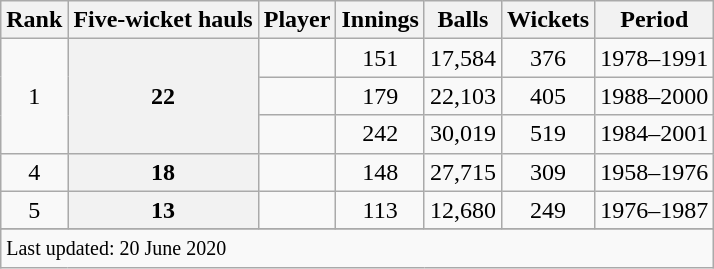<table class="wikitable plainrowheaders sortable">
<tr>
<th scope=col>Rank</th>
<th scope=col>Five-wicket hauls</th>
<th scope=col>Player</th>
<th scope=col>Innings</th>
<th scope=col>Balls</th>
<th scope=col>Wickets</th>
<th scope=col>Period</th>
</tr>
<tr>
<td align=center rowspan=3>1</td>
<th scope=row style=text-align:center; rowspan=3>22</th>
<td></td>
<td align=center>151</td>
<td align=center>17,584</td>
<td align=center>376</td>
<td>1978–1991</td>
</tr>
<tr>
<td></td>
<td align=center>179</td>
<td align=center>22,103</td>
<td align=center>405</td>
<td>1988–2000</td>
</tr>
<tr>
<td></td>
<td align=center>242</td>
<td align=center>30,019</td>
<td align=center>519</td>
<td>1984–2001</td>
</tr>
<tr>
<td align=center>4</td>
<th scope=row style=text-align:center;>18</th>
<td></td>
<td align=center>148</td>
<td align=center>27,715</td>
<td align=center>309</td>
<td>1958–1976</td>
</tr>
<tr>
<td align=center>5</td>
<th scope=row style=text-align:center;>13</th>
<td></td>
<td align=center>113</td>
<td align=center>12,680</td>
<td align=center>249</td>
<td>1976–1987</td>
</tr>
<tr>
</tr>
<tr class=sortbottom>
<td colspan=7><small>Last updated: 20 June 2020</small></td>
</tr>
</table>
